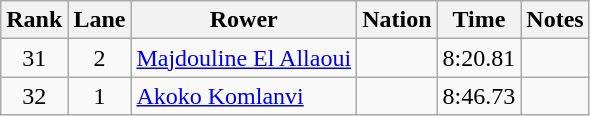<table class="wikitable sortable" style="text-align:center">
<tr>
<th>Rank</th>
<th>Lane</th>
<th>Rower</th>
<th>Nation</th>
<th>Time</th>
<th>Notes</th>
</tr>
<tr>
<td>31</td>
<td>2</td>
<td align=left><a href='#'>Majdouline El Allaoui</a></td>
<td align=left></td>
<td>8:20.81</td>
<td></td>
</tr>
<tr>
<td>32</td>
<td>1</td>
<td align=left><a href='#'>Akoko Komlanvi</a></td>
<td align=left></td>
<td>8:46.73</td>
<td></td>
</tr>
</table>
